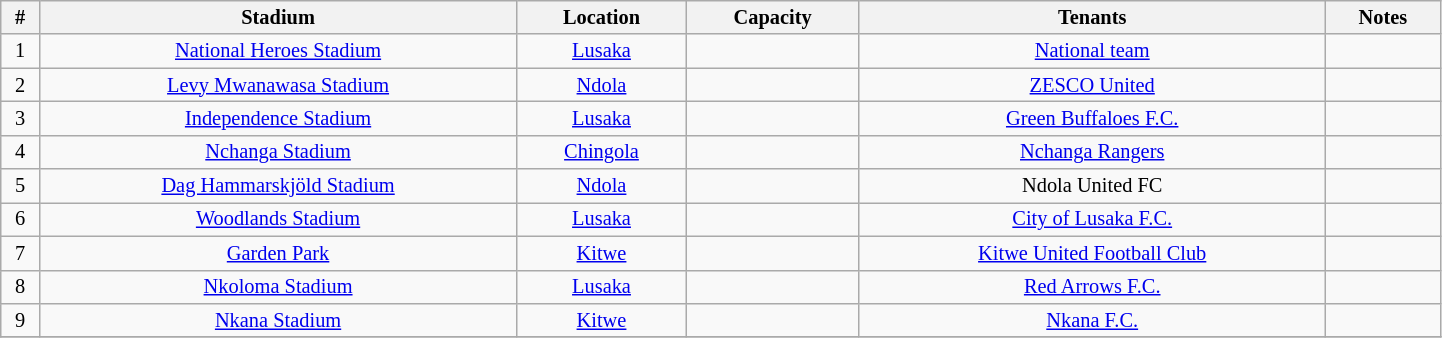<table class="wikitable sortable" style="width:76%; text-align:center; background:#f9f9f9; font-size:85%;">
<tr>
<th>#</th>
<th>Stadium</th>
<th>Location</th>
<th>Capacity</th>
<th>Tenants</th>
<th>Notes</th>
</tr>
<tr>
<td style="text-align:center;">1</td>
<td><a href='#'>National Heroes Stadium</a></td>
<td style="text-align:center;"><a href='#'>Lusaka</a></td>
<td style="text-align:center;"></td>
<td><a href='#'>National team</a></td>
<td></td>
</tr>
<tr>
<td style="text-align:center;">2</td>
<td><a href='#'>Levy Mwanawasa Stadium</a></td>
<td style="text-align:center;"><a href='#'>Ndola</a></td>
<td style="text-align:center;"></td>
<td><a href='#'>ZESCO United</a></td>
<td></td>
</tr>
<tr>
<td style="text-align:center;">3</td>
<td><a href='#'>Independence Stadium</a></td>
<td style="text-align:center;"><a href='#'>Lusaka</a></td>
<td style="text-align:center;"></td>
<td><a href='#'>Green Buffaloes F.C.</a></td>
<td></td>
</tr>
<tr>
<td style="text-align:center;">4</td>
<td><a href='#'>Nchanga Stadium</a></td>
<td style="text-align:center;"><a href='#'>Chingola</a></td>
<td style="text-align:center;"></td>
<td><a href='#'>Nchanga Rangers</a></td>
<td></td>
</tr>
<tr>
<td style="text-align:center;">5</td>
<td><a href='#'>Dag Hammarskjöld Stadium</a></td>
<td style="text-align:center;"><a href='#'>Ndola</a></td>
<td style="text-align:center;"></td>
<td>Ndola United FC</td>
<td></td>
</tr>
<tr>
<td style="text-align:center;">6</td>
<td><a href='#'>Woodlands Stadium</a></td>
<td style="text-align:center;"><a href='#'>Lusaka</a></td>
<td style="text-align:center;"></td>
<td><a href='#'>City of Lusaka F.C.</a></td>
<td></td>
</tr>
<tr>
<td style="text-align:center;">7</td>
<td><a href='#'>Garden Park</a></td>
<td style="text-align:center;"><a href='#'>Kitwe</a></td>
<td style="text-align:center;"></td>
<td><a href='#'>Kitwe United Football Club</a></td>
<td></td>
</tr>
<tr>
<td style="text-align:center;">8</td>
<td><a href='#'>Nkoloma Stadium</a></td>
<td style="text-align:center;"><a href='#'>Lusaka</a></td>
<td style="text-align:center;"></td>
<td><a href='#'>Red Arrows F.C.</a></td>
<td></td>
</tr>
<tr>
<td style="text-align:center;">9</td>
<td><a href='#'>Nkana Stadium</a></td>
<td style="text-align:center;"><a href='#'>Kitwe</a></td>
<td style="text-align:center;"></td>
<td><a href='#'>Nkana F.C.</a></td>
<td></td>
</tr>
<tr st>
</tr>
</table>
